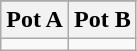<table class="wikitable">
<tr>
</tr>
<tr>
<th>Pot A</th>
<th>Pot B</th>
</tr>
<tr>
<td valign=top></td>
<td valign=top></td>
</tr>
</table>
